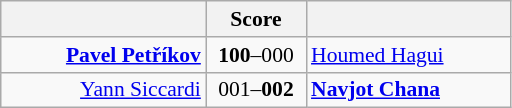<table class="wikitable" style="text-align: center; font-size:90% ">
<tr>
<th align="right" width="130"></th>
<th width="60">Score</th>
<th align="left" width="130"></th>
</tr>
<tr>
<td align=right><strong><a href='#'>Pavel Petříkov</a></strong> </td>
<td align=center><strong>100</strong>–000</td>
<td align=left> <a href='#'>Houmed Hagui</a></td>
</tr>
<tr>
<td align=right><a href='#'>Yann Siccardi</a> </td>
<td align=center>001–<strong>002</strong></td>
<td align=left> <strong><a href='#'>Navjot Chana</a></strong></td>
</tr>
</table>
